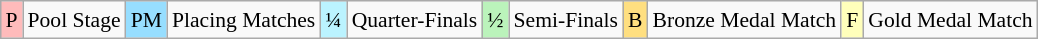<table class="wikitable" style="margin:0.5em auto; font-size:90%; line-height:1.25em;">
<tr>
<td bgcolor="#FFBBBB" align=center>P</td>
<td>Pool Stage</td>
<td bgcolor="#97DEFF" align=center>PM</td>
<td>Placing Matches</td>
<td bgcolor="#BBF3FF" align=center>¼</td>
<td>Quarter-Finals</td>
<td bgcolor="#BBF3BB" align=center>½</td>
<td>Semi-Finals</td>
<td bgcolor="#FFDF80" align=center>B</td>
<td>Bronze Medal Match</td>
<td bgcolor="#FFFFBB" align=center>F</td>
<td>Gold Medal Match</td>
</tr>
</table>
